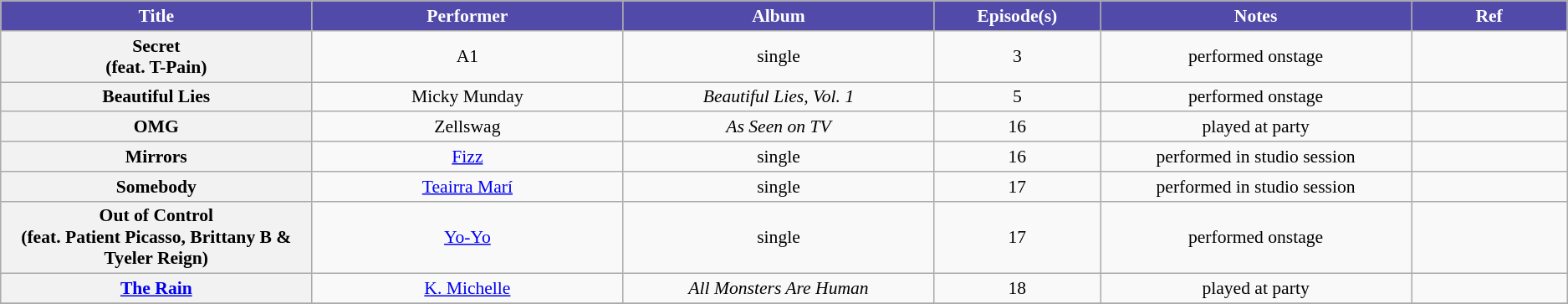<table class="wikitable sortable" style="font-size:90%; text-align: center">
<tr>
<th scope="col" style="background:#524AA9; color: #ffffff;" width="10%">Title</th>
<th scope="col" style="background:#524AA9; color: #ffffff;" width="10%">Performer</th>
<th scope="col" style="background:#524AA9; color: #ffffff;" width="10%">Album</th>
<th scope="col" style="background:#524AA9; color: #ffffff;" width="5%">Episode(s)</th>
<th scope="col" style="background:#524AA9; color: #ffffff;" width="10%">Notes</th>
<th scope="col" style="background:#524AA9; color: #ffffff;" width="5%">Ref</th>
</tr>
<tr>
<th scope="row">Secret <br>(feat. T-Pain)</th>
<td>A1</td>
<td>single</td>
<td>3</td>
<td>performed onstage</td>
<td align="center"></td>
</tr>
<tr>
<th scope="row">Beautiful Lies</th>
<td>Micky Munday</td>
<td><em>Beautiful Lies, Vol. 1</em></td>
<td>5</td>
<td>performed onstage</td>
<td align="center"></td>
</tr>
<tr>
<th scope="row">OMG</th>
<td>Zellswag</td>
<td><em>As Seen on TV</em></td>
<td>16</td>
<td>played at party</td>
<td align="center"></td>
</tr>
<tr>
<th scope="row">Mirrors</th>
<td><a href='#'>Fizz</a></td>
<td>single</td>
<td>16</td>
<td>performed in studio session</td>
<td align="center"></td>
</tr>
<tr>
<th scope="row">Somebody</th>
<td><a href='#'>Teairra Marí</a></td>
<td>single</td>
<td>17</td>
<td>performed in studio session</td>
<td align="center"></td>
</tr>
<tr>
<th scope="row">Out of Control<br>(feat. Patient Picasso, Brittany B & Tyeler Reign)</th>
<td><a href='#'>Yo-Yo</a></td>
<td>single</td>
<td>17</td>
<td>performed onstage</td>
<td align="center"></td>
</tr>
<tr>
<th scope="row"><a href='#'>The Rain</a></th>
<td><a href='#'>K. Michelle</a></td>
<td><em>All Monsters Are Human</em></td>
<td>18</td>
<td>played at party</td>
<td align="center"></td>
</tr>
<tr>
</tr>
</table>
